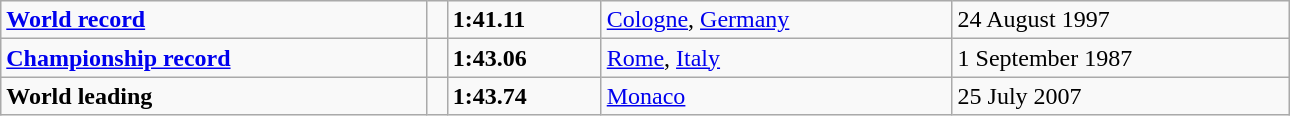<table class="wikitable" width=68%>
<tr>
<td><strong><a href='#'>World record</a></strong></td>
<td></td>
<td><strong>1:41.11</strong></td>
<td><a href='#'>Cologne</a>, <a href='#'>Germany</a></td>
<td>24 August 1997</td>
</tr>
<tr>
<td><strong><a href='#'>Championship record</a></strong></td>
<td></td>
<td><strong>1:43.06</strong></td>
<td><a href='#'>Rome</a>, <a href='#'>Italy</a></td>
<td>1 September 1987</td>
</tr>
<tr>
<td><strong>World leading</strong></td>
<td></td>
<td><strong>1:43.74</strong></td>
<td><a href='#'>Monaco</a></td>
<td>25 July 2007</td>
</tr>
</table>
